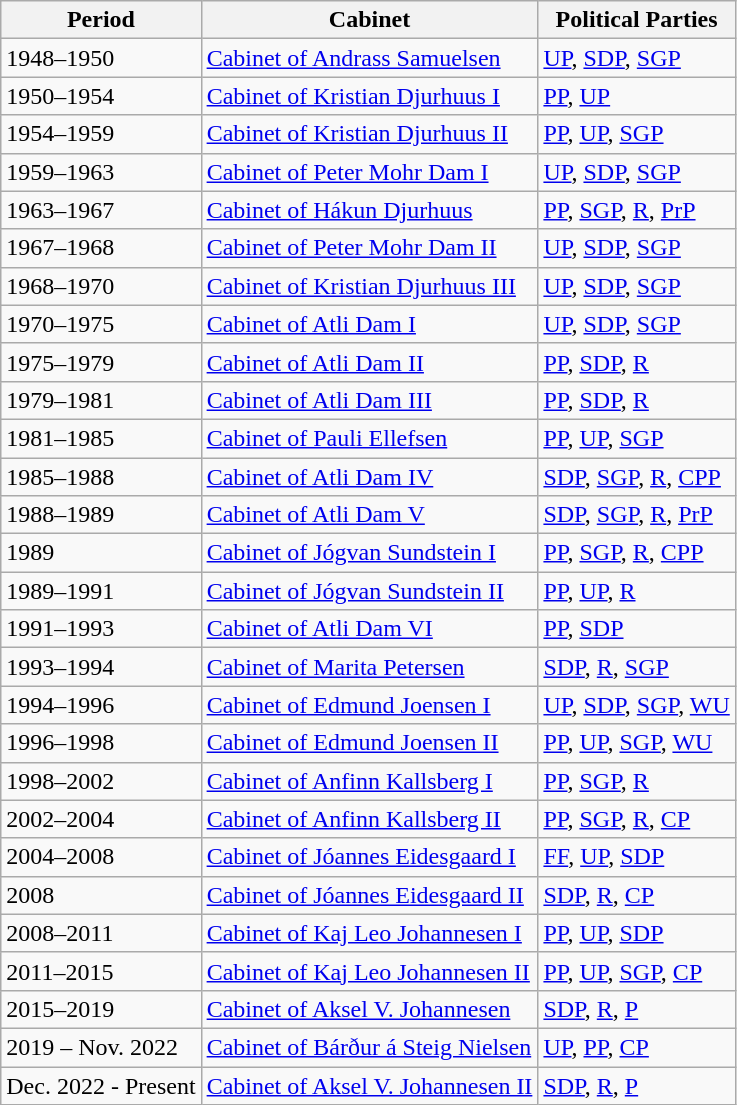<table class="wikitable">
<tr>
<th>Period</th>
<th>Cabinet</th>
<th>Political Parties</th>
</tr>
<tr>
<td>1948–1950</td>
<td><a href='#'>Cabinet of Andrass Samuelsen</a></td>
<td><a href='#'>UP</a>, <a href='#'>SDP</a>, <a href='#'>SGP</a></td>
</tr>
<tr>
<td>1950–1954</td>
<td><a href='#'>Cabinet of Kristian Djurhuus I</a></td>
<td><a href='#'>PP</a>, <a href='#'>UP</a></td>
</tr>
<tr>
<td>1954–1959</td>
<td><a href='#'>Cabinet of Kristian Djurhuus II</a></td>
<td><a href='#'>PP</a>, <a href='#'>UP</a>, <a href='#'>SGP</a></td>
</tr>
<tr>
<td>1959–1963</td>
<td><a href='#'>Cabinet of Peter Mohr Dam I</a></td>
<td><a href='#'>UP</a>, <a href='#'>SDP</a>, <a href='#'>SGP</a></td>
</tr>
<tr>
<td>1963–1967</td>
<td><a href='#'>Cabinet of Hákun Djurhuus</a></td>
<td><a href='#'>PP</a>, <a href='#'>SGP</a>, <a href='#'>R</a>, <a href='#'>PrP</a></td>
</tr>
<tr>
<td>1967–1968</td>
<td><a href='#'>Cabinet of Peter Mohr Dam II</a></td>
<td><a href='#'>UP</a>, <a href='#'>SDP</a>, <a href='#'>SGP</a></td>
</tr>
<tr>
<td>1968–1970</td>
<td><a href='#'>Cabinet of Kristian Djurhuus III</a></td>
<td><a href='#'>UP</a>, <a href='#'>SDP</a>, <a href='#'>SGP</a></td>
</tr>
<tr>
<td>1970–1975</td>
<td><a href='#'>Cabinet of Atli Dam I</a></td>
<td><a href='#'>UP</a>, <a href='#'>SDP</a>, <a href='#'>SGP</a></td>
</tr>
<tr>
<td>1975–1979</td>
<td><a href='#'>Cabinet of Atli Dam II</a></td>
<td><a href='#'>PP</a>, <a href='#'>SDP</a>, <a href='#'>R</a></td>
</tr>
<tr>
<td>1979–1981</td>
<td><a href='#'>Cabinet of Atli Dam III</a></td>
<td><a href='#'>PP</a>, <a href='#'>SDP</a>, <a href='#'>R</a></td>
</tr>
<tr>
<td>1981–1985</td>
<td><a href='#'>Cabinet of Pauli Ellefsen</a></td>
<td><a href='#'>PP</a>, <a href='#'>UP</a>, <a href='#'>SGP</a></td>
</tr>
<tr>
<td>1985–1988</td>
<td><a href='#'>Cabinet of Atli Dam IV</a></td>
<td><a href='#'>SDP</a>, <a href='#'>SGP</a>, <a href='#'>R</a>, <a href='#'>CPP</a></td>
</tr>
<tr>
<td>1988–1989</td>
<td><a href='#'>Cabinet of Atli Dam V</a></td>
<td><a href='#'>SDP</a>, <a href='#'>SGP</a>, <a href='#'>R</a>, <a href='#'>PrP</a></td>
</tr>
<tr>
<td>1989</td>
<td><a href='#'>Cabinet of Jógvan Sundstein I</a></td>
<td><a href='#'>PP</a>, <a href='#'>SGP</a>, <a href='#'>R</a>, <a href='#'>CPP</a></td>
</tr>
<tr>
<td>1989–1991</td>
<td><a href='#'>Cabinet of Jógvan Sundstein II</a></td>
<td><a href='#'>PP</a>, <a href='#'>UP</a>, <a href='#'>R</a></td>
</tr>
<tr>
<td>1991–1993</td>
<td><a href='#'>Cabinet of Atli Dam VI</a></td>
<td><a href='#'>PP</a>, <a href='#'>SDP</a></td>
</tr>
<tr>
<td>1993–1994</td>
<td><a href='#'>Cabinet of Marita Petersen</a></td>
<td><a href='#'>SDP</a>, <a href='#'>R</a>, <a href='#'>SGP</a></td>
</tr>
<tr>
<td>1994–1996</td>
<td><a href='#'>Cabinet of Edmund Joensen I</a></td>
<td><a href='#'>UP</a>, <a href='#'>SDP</a>, <a href='#'>SGP</a>, <a href='#'>WU</a></td>
</tr>
<tr>
<td>1996–1998</td>
<td><a href='#'>Cabinet of Edmund Joensen II</a></td>
<td><a href='#'>PP</a>, <a href='#'>UP</a>, <a href='#'>SGP</a>, <a href='#'>WU</a></td>
</tr>
<tr>
<td>1998–2002</td>
<td><a href='#'>Cabinet of Anfinn Kallsberg I</a></td>
<td><a href='#'>PP</a>, <a href='#'>SGP</a>, <a href='#'>R</a></td>
</tr>
<tr>
<td>2002–2004</td>
<td><a href='#'>Cabinet of Anfinn Kallsberg II</a></td>
<td><a href='#'>PP</a>, <a href='#'>SGP</a>, <a href='#'>R</a>, <a href='#'>CP</a></td>
</tr>
<tr>
<td>2004–2008</td>
<td><a href='#'>Cabinet of Jóannes Eidesgaard I</a></td>
<td><a href='#'>FF</a>, <a href='#'>UP</a>, <a href='#'>SDP</a></td>
</tr>
<tr>
<td>2008</td>
<td><a href='#'>Cabinet of Jóannes Eidesgaard II</a></td>
<td><a href='#'>SDP</a>, <a href='#'>R</a>, <a href='#'>CP</a></td>
</tr>
<tr>
<td>2008–2011</td>
<td><a href='#'>Cabinet of Kaj Leo Johannesen I</a></td>
<td><a href='#'>PP</a>, <a href='#'>UP</a>, <a href='#'>SDP</a></td>
</tr>
<tr>
<td>2011–2015</td>
<td><a href='#'>Cabinet of Kaj Leo Johannesen II</a></td>
<td><a href='#'>PP</a>, <a href='#'>UP</a>, <a href='#'>SGP</a>, <a href='#'>CP</a></td>
</tr>
<tr>
<td>2015–2019</td>
<td><a href='#'>Cabinet of Aksel V. Johannesen</a></td>
<td><a href='#'>SDP</a>, <a href='#'>R</a>, <a href='#'>P</a></td>
</tr>
<tr>
<td>2019 – Nov. 2022</td>
<td><a href='#'>Cabinet of Bárður á Steig Nielsen</a></td>
<td><a href='#'>UP</a>, <a href='#'>PP</a>, <a href='#'>CP</a></td>
</tr>
<tr>
<td>Dec. 2022 - Present</td>
<td><a href='#'>Cabinet of Aksel V. Johannesen II</a></td>
<td><a href='#'>SDP</a>, <a href='#'>R</a>, <a href='#'>P</a></td>
</tr>
</table>
